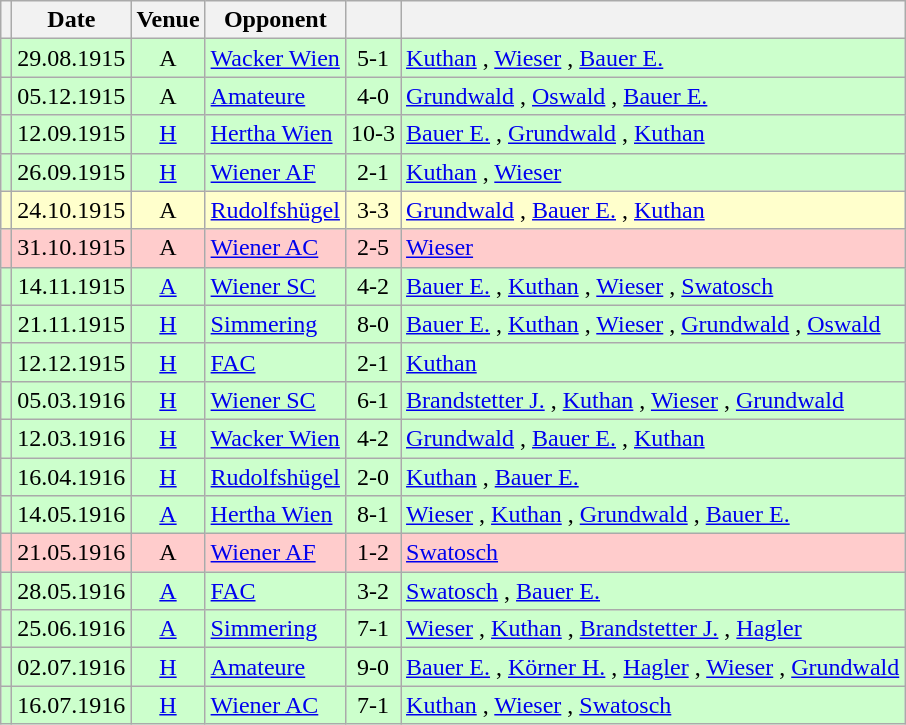<table class="wikitable" Style="text-align: center">
<tr>
<th></th>
<th>Date</th>
<th>Venue</th>
<th>Opponent</th>
<th></th>
<th></th>
</tr>
<tr style="background:#cfc">
<td></td>
<td>29.08.1915</td>
<td>A</td>
<td align="left"><a href='#'>Wacker Wien</a></td>
<td>5-1</td>
<td align="left"><a href='#'>Kuthan</a>  , <a href='#'>Wieser</a> , <a href='#'>Bauer E.</a>  </td>
</tr>
<tr style="background:#cfc">
<td></td>
<td>05.12.1915</td>
<td>A</td>
<td align="left"><a href='#'>Amateure</a></td>
<td>4-0</td>
<td align="left"><a href='#'>Grundwald</a>  , <a href='#'>Oswald</a> , <a href='#'>Bauer E.</a> </td>
</tr>
<tr style="background:#cfc">
<td></td>
<td>12.09.1915</td>
<td><a href='#'>H</a></td>
<td align="left"><a href='#'>Hertha Wien</a></td>
<td>10-3</td>
<td align="left"><a href='#'>Bauer E.</a>   , <a href='#'>Grundwald</a>    , <a href='#'>Kuthan</a>   </td>
</tr>
<tr style="background:#cfc">
<td></td>
<td>26.09.1915</td>
<td><a href='#'>H</a></td>
<td align="left"><a href='#'>Wiener AF</a></td>
<td>2-1</td>
<td align="left"><a href='#'>Kuthan</a> , <a href='#'>Wieser</a> </td>
</tr>
<tr style="background:#ffc">
<td></td>
<td>24.10.1915</td>
<td>A</td>
<td align="left"><a href='#'>Rudolfshügel</a></td>
<td>3-3</td>
<td align="left"><a href='#'>Grundwald</a> , <a href='#'>Bauer E.</a> , <a href='#'>Kuthan</a> </td>
</tr>
<tr style="background:#fcc">
<td></td>
<td>31.10.1915</td>
<td>A</td>
<td align="left"><a href='#'>Wiener AC</a></td>
<td>2-5</td>
<td align="left"><a href='#'>Wieser</a>  </td>
</tr>
<tr style="background:#cfc">
<td></td>
<td>14.11.1915</td>
<td><a href='#'>A</a></td>
<td align="left"><a href='#'>Wiener SC</a></td>
<td>4-2</td>
<td align="left"><a href='#'>Bauer E.</a> , <a href='#'>Kuthan</a> , <a href='#'>Wieser</a> , <a href='#'>Swatosch</a> </td>
</tr>
<tr style="background:#cfc">
<td></td>
<td>21.11.1915</td>
<td><a href='#'>H</a></td>
<td align="left"><a href='#'>Simmering</a></td>
<td>8-0</td>
<td align="left"><a href='#'>Bauer E.</a>  , <a href='#'>Kuthan</a>  , <a href='#'>Wieser</a>  , <a href='#'>Grundwald</a> , <a href='#'>Oswald</a> </td>
</tr>
<tr style="background:#cfc">
<td></td>
<td>12.12.1915</td>
<td><a href='#'>H</a></td>
<td align="left"><a href='#'>FAC</a></td>
<td>2-1</td>
<td align="left"><a href='#'>Kuthan</a>  </td>
</tr>
<tr style="background:#cfc">
<td></td>
<td>05.03.1916</td>
<td><a href='#'>H</a></td>
<td align="left"><a href='#'>Wiener SC</a></td>
<td>6-1</td>
<td align="left"><a href='#'>Brandstetter J.</a>  , <a href='#'>Kuthan</a> , <a href='#'>Wieser</a>  , <a href='#'>Grundwald</a> </td>
</tr>
<tr style="background:#cfc">
<td></td>
<td>12.03.1916</td>
<td><a href='#'>H</a></td>
<td align="left"><a href='#'>Wacker Wien</a></td>
<td>4-2</td>
<td align="left"><a href='#'>Grundwald</a> , <a href='#'>Bauer E.</a>  , <a href='#'>Kuthan</a> </td>
</tr>
<tr style="background:#cfc">
<td></td>
<td>16.04.1916</td>
<td><a href='#'>H</a></td>
<td align="left"><a href='#'>Rudolfshügel</a></td>
<td>2-0</td>
<td align="left"><a href='#'>Kuthan</a> , <a href='#'>Bauer E.</a> </td>
</tr>
<tr style="background:#cfc">
<td></td>
<td>14.05.1916</td>
<td><a href='#'>A</a></td>
<td align="left"><a href='#'>Hertha Wien</a></td>
<td>8-1</td>
<td align="left"><a href='#'>Wieser</a>  , <a href='#'>Kuthan</a>  , <a href='#'>Grundwald</a> , <a href='#'>Bauer E.</a>   </td>
</tr>
<tr style="background:#fcc">
<td></td>
<td>21.05.1916</td>
<td>A</td>
<td align="left"><a href='#'>Wiener AF</a></td>
<td>1-2</td>
<td align="left"><a href='#'>Swatosch</a> </td>
</tr>
<tr style="background:#cfc">
<td></td>
<td>28.05.1916</td>
<td><a href='#'>A</a></td>
<td align="left"><a href='#'>FAC</a></td>
<td>3-2</td>
<td align="left"><a href='#'>Swatosch</a>  , <a href='#'>Bauer E.</a> </td>
</tr>
<tr style="background:#cfc">
<td></td>
<td>25.06.1916</td>
<td><a href='#'>A</a></td>
<td align="left"><a href='#'>Simmering</a></td>
<td>7-1</td>
<td align="left"><a href='#'>Wieser</a> , <a href='#'>Kuthan</a>    , <a href='#'>Brandstetter J.</a> , <a href='#'>Hagler</a> </td>
</tr>
<tr style="background:#cfc">
<td></td>
<td>02.07.1916</td>
<td><a href='#'>H</a></td>
<td align="left"><a href='#'>Amateure</a></td>
<td>9-0</td>
<td align="left"><a href='#'>Bauer E.</a>   , <a href='#'>Körner H.</a> , <a href='#'>Hagler</a> , <a href='#'>Wieser</a>   , <a href='#'>Grundwald</a> </td>
</tr>
<tr style="background:#cfc">
<td></td>
<td>16.07.1916</td>
<td><a href='#'>H</a></td>
<td align="left"><a href='#'>Wiener AC</a></td>
<td>7-1</td>
<td align="left"><a href='#'>Kuthan</a>   , <a href='#'>Wieser</a>   , <a href='#'>Swatosch</a> </td>
</tr>
</table>
